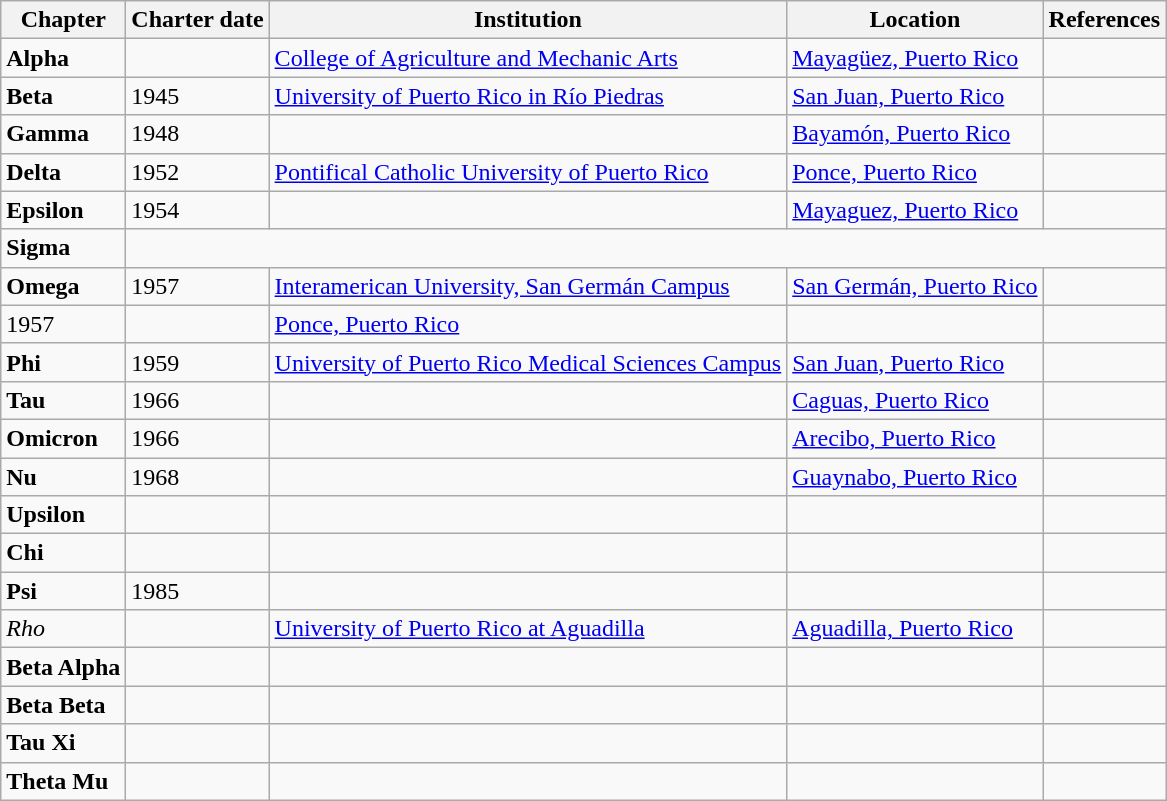<table class="wikitable sortable">
<tr>
<th>Chapter</th>
<th>Charter date</th>
<th>Institution</th>
<th>Location</th>
<th>References</th>
</tr>
<tr>
<td><strong>Alpha</strong></td>
<td></td>
<td><a href='#'>College of Agriculture and Mechanic Arts</a></td>
<td><a href='#'>Mayagüez, Puerto Rico</a></td>
<td></td>
</tr>
<tr>
<td><strong>Beta</strong></td>
<td>1945</td>
<td><a href='#'>University of Puerto Rico in Río Piedras</a></td>
<td><a href='#'>San Juan, Puerto Rico</a></td>
<td></td>
</tr>
<tr>
<td><strong>Gamma</strong></td>
<td>1948</td>
<td></td>
<td><a href='#'>Bayamón, Puerto Rico</a></td>
<td></td>
</tr>
<tr>
<td><strong>Delta</strong></td>
<td>1952</td>
<td><a href='#'>Pontifical Catholic University of Puerto Rico</a></td>
<td><a href='#'>Ponce, Puerto Rico</a></td>
<td></td>
</tr>
<tr>
<td><strong>Epsilon</strong></td>
<td>1954</td>
<td></td>
<td><a href='#'>Mayaguez, Puerto Rico</a></td>
<td></td>
</tr>
<tr>
<td><strong>Sigma</strong></td>
</tr>
<tr>
<td><strong>Omega</strong></td>
<td>1957</td>
<td><a href='#'>Interamerican University, San Germán Campus</a></td>
<td><a href='#'>San Germán, Puerto Rico</a></td>
<td></td>
</tr>
<tr>
<td>1957</td>
<td></td>
<td><a href='#'>Ponce, Puerto Rico</a></td>
<td></td>
</tr>
<tr>
<td><strong>Phi</strong></td>
<td>1959</td>
<td><a href='#'>University of Puerto Rico Medical Sciences Campus</a></td>
<td><a href='#'>San Juan, Puerto Rico</a></td>
<td></td>
</tr>
<tr>
<td><strong>Tau</strong></td>
<td>1966</td>
<td></td>
<td><a href='#'>Caguas, Puerto Rico</a></td>
<td></td>
</tr>
<tr>
<td><strong>Omicron</strong></td>
<td>1966</td>
<td></td>
<td><a href='#'>Arecibo, Puerto Rico</a></td>
<td></td>
</tr>
<tr>
<td><strong>Nu</strong></td>
<td>1968</td>
<td></td>
<td><a href='#'>Guaynabo, Puerto Rico</a></td>
<td></td>
</tr>
<tr>
<td><strong>Upsilon</strong></td>
<td></td>
<td></td>
<td></td>
<td></td>
</tr>
<tr>
<td><strong>Chi</strong></td>
<td></td>
<td></td>
<td></td>
<td></td>
</tr>
<tr>
<td><strong>Psi</strong></td>
<td>1985</td>
<td></td>
<td></td>
<td></td>
</tr>
<tr>
<td><em>Rho</em></td>
<td></td>
<td><a href='#'>University of Puerto Rico at Aguadilla</a></td>
<td><a href='#'>Aguadilla, Puerto Rico</a></td>
<td></td>
</tr>
<tr>
<td><strong>Beta Alpha</strong></td>
<td></td>
<td></td>
<td></td>
<td></td>
</tr>
<tr>
<td><strong>Beta Beta</strong></td>
<td></td>
<td></td>
<td></td>
<td></td>
</tr>
<tr>
<td><strong>Tau Xi</strong></td>
<td></td>
<td></td>
<td></td>
<td></td>
</tr>
<tr>
<td><strong>Theta Mu</strong></td>
<td></td>
<td></td>
<td></td>
<td></td>
</tr>
</table>
